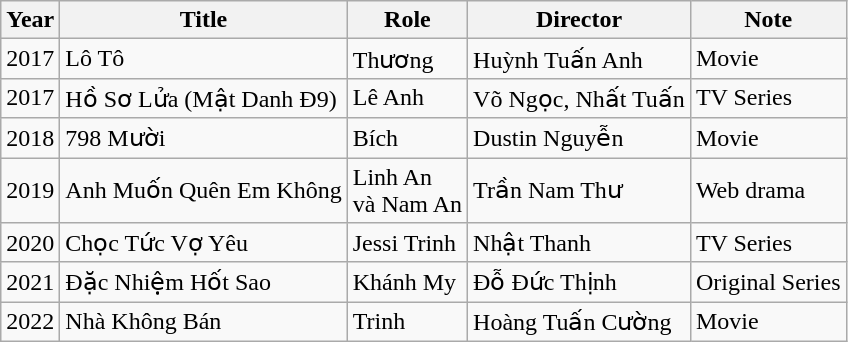<table class="wikitable sortable mw-collapsible">
<tr>
<th>Year</th>
<th>Title</th>
<th>Role</th>
<th>Director</th>
<th>Note</th>
</tr>
<tr>
<td>2017</td>
<td>Lô Tô</td>
<td>Thương</td>
<td>Huỳnh Tuấn Anh</td>
<td>Movie</td>
</tr>
<tr>
<td>2017</td>
<td>Hồ Sơ Lửa (Mật Danh Đ9)</td>
<td>Lê Anh</td>
<td>Võ Ngọc, Nhất Tuấn</td>
<td>TV Series</td>
</tr>
<tr>
<td>2018</td>
<td>798 Mười</td>
<td>Bích</td>
<td>Dustin Nguyễn</td>
<td>Movie</td>
</tr>
<tr>
<td>2019</td>
<td>Anh Muốn Quên Em Không</td>
<td>Linh An <br> và Nam An</td>
<td>Trần Nam Thư</td>
<td>Web drama</td>
</tr>
<tr>
<td>2020</td>
<td>Chọc Tức Vợ Yêu</td>
<td>Jessi Trinh</td>
<td>Nhật Thanh</td>
<td>TV Series</td>
</tr>
<tr>
<td>2021</td>
<td>Đặc Nhiệm Hốt Sao</td>
<td>Khánh My</td>
<td>Đỗ Đức Thịnh</td>
<td>Original Series</td>
</tr>
<tr>
<td>2022</td>
<td>Nhà Không Bán</td>
<td>Trinh</td>
<td>Hoàng Tuấn Cường</td>
<td>Movie</td>
</tr>
</table>
